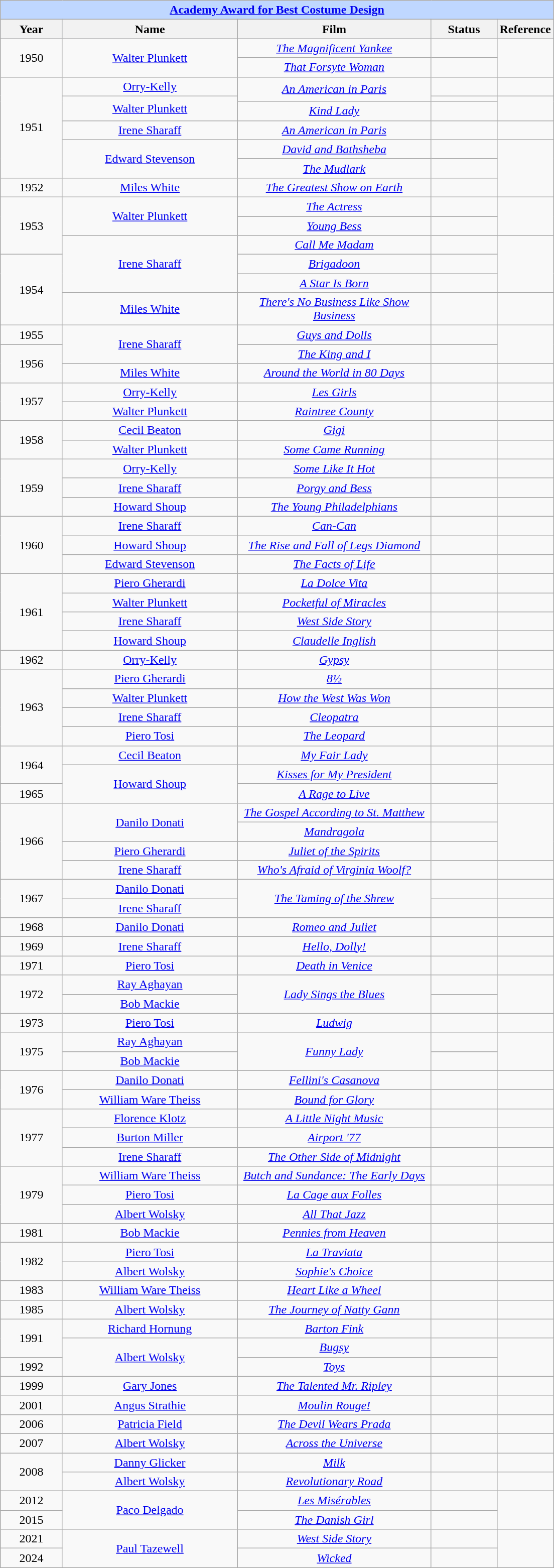<table class="wikitable" style="text-align: center">
<tr style="background:#bfd7ff;">
<td colspan="5" style="text-align:center;"><strong><a href='#'>Academy Award for Best Costume Design</a></strong></td>
</tr>
<tr style="background:#ebf5ff;">
<th style="width:075px;">Year</th>
<th style="width:225px;">Name</th>
<th style="width:250px;">Film</th>
<th style="width:080px;">Status</th>
<th width="50">Reference</th>
</tr>
<tr>
<td rowspan=2>1950</td>
<td rowspan=2><a href='#'>Walter Plunkett</a></td>
<td><em><a href='#'>The Magnificent Yankee</a></em></td>
<td></td>
<td rowspan=2></td>
</tr>
<tr>
<td><em><a href='#'>That Forsyte Woman</a></em></td>
<td></td>
</tr>
<tr>
<td rowspan=6>1951</td>
<td><a href='#'>Orry-Kelly</a></td>
<td rowspan=2><em><a href='#'>An American in Paris</a></em></td>
<td></td>
<td></td>
</tr>
<tr>
<td rowspan=2><a href='#'>Walter Plunkett</a></td>
<td></td>
<td rowspan=2></td>
</tr>
<tr>
<td><em><a href='#'>Kind Lady</a></em></td>
<td></td>
</tr>
<tr>
<td><a href='#'>Irene Sharaff</a></td>
<td><em><a href='#'>An American in Paris</a></em></td>
<td></td>
<td></td>
</tr>
<tr>
<td rowspan=2><a href='#'>Edward Stevenson</a></td>
<td><em><a href='#'>David and Bathsheba</a></em></td>
<td></td>
<td rowspan=3></td>
</tr>
<tr>
<td><em><a href='#'>The Mudlark</a></em></td>
<td></td>
</tr>
<tr>
<td>1952</td>
<td><a href='#'>Miles White</a></td>
<td><em><a href='#'>The Greatest Show on Earth</a></em></td>
<td></td>
</tr>
<tr>
<td rowspan=3>1953</td>
<td rowspan=2><a href='#'>Walter Plunkett</a></td>
<td><em><a href='#'>The Actress</a></em></td>
<td></td>
<td rowspan=2></td>
</tr>
<tr>
<td><em><a href='#'>Young Bess</a></em></td>
<td></td>
</tr>
<tr>
<td rowspan=3><a href='#'>Irene Sharaff</a></td>
<td><em><a href='#'>Call Me Madam</a></em></td>
<td></td>
<td rowspan=3></td>
</tr>
<tr>
<td rowspan=3>1954</td>
<td><em><a href='#'>Brigadoon</a></em></td>
<td></td>
</tr>
<tr>
<td><em><a href='#'>A Star Is Born</a></em></td>
<td></td>
</tr>
<tr>
<td><a href='#'>Miles White</a></td>
<td><em><a href='#'>There's No Business Like Show Business</a></em></td>
<td></td>
<td></td>
</tr>
<tr>
<td>1955</td>
<td rowspan=2><a href='#'>Irene Sharaff</a></td>
<td><em><a href='#'>Guys and Dolls</a></em></td>
<td></td>
<td rowspan=2></td>
</tr>
<tr>
<td rowspan=2>1956</td>
<td><em><a href='#'>The King and I</a></em></td>
<td></td>
</tr>
<tr>
<td><a href='#'>Miles White</a></td>
<td><em><a href='#'>Around the World in 80 Days</a></em></td>
<td></td>
<td></td>
</tr>
<tr>
<td rowspan=2>1957</td>
<td><a href='#'>Orry-Kelly</a></td>
<td><em><a href='#'>Les Girls</a></em></td>
<td></td>
<td></td>
</tr>
<tr>
<td><a href='#'>Walter Plunkett</a></td>
<td><em><a href='#'>Raintree County</a></em></td>
<td></td>
<td></td>
</tr>
<tr>
<td rowspan=2>1958</td>
<td><a href='#'>Cecil Beaton</a></td>
<td><em><a href='#'>Gigi</a></em></td>
<td></td>
<td></td>
</tr>
<tr>
<td><a href='#'>Walter Plunkett</a></td>
<td><em><a href='#'>Some Came Running</a></em></td>
<td></td>
<td></td>
</tr>
<tr>
<td rowspan=3>1959</td>
<td><a href='#'>Orry-Kelly</a></td>
<td><em><a href='#'>Some Like It Hot</a></em></td>
<td></td>
<td></td>
</tr>
<tr>
<td><a href='#'>Irene Sharaff</a></td>
<td><em><a href='#'>Porgy and Bess</a></em></td>
<td></td>
<td></td>
</tr>
<tr>
<td><a href='#'>Howard Shoup</a></td>
<td><em><a href='#'>The Young Philadelphians</a></em></td>
<td></td>
<td></td>
</tr>
<tr>
<td rowspan=3>1960</td>
<td><a href='#'>Irene Sharaff</a></td>
<td><em><a href='#'>Can-Can</a></em></td>
<td></td>
<td></td>
</tr>
<tr>
<td><a href='#'>Howard Shoup</a></td>
<td><em><a href='#'>The Rise and Fall of Legs Diamond</a></em></td>
<td></td>
<td></td>
</tr>
<tr>
<td><a href='#'>Edward Stevenson</a></td>
<td><em><a href='#'>The Facts of Life</a></em></td>
<td></td>
<td></td>
</tr>
<tr>
<td rowspan=4>1961</td>
<td><a href='#'>Piero Gherardi</a></td>
<td><em><a href='#'>La Dolce Vita</a></em></td>
<td></td>
<td></td>
</tr>
<tr>
<td><a href='#'>Walter Plunkett</a></td>
<td><em><a href='#'>Pocketful of Miracles</a></em></td>
<td></td>
<td></td>
</tr>
<tr>
<td><a href='#'>Irene Sharaff</a></td>
<td><em><a href='#'>West Side Story</a></em></td>
<td></td>
<td></td>
</tr>
<tr>
<td><a href='#'>Howard Shoup</a></td>
<td><em><a href='#'>Claudelle Inglish</a></em></td>
<td></td>
<td></td>
</tr>
<tr>
<td>1962</td>
<td><a href='#'>Orry-Kelly</a></td>
<td><em><a href='#'>Gypsy</a></em></td>
<td></td>
<td></td>
</tr>
<tr>
<td rowspan=4>1963</td>
<td><a href='#'>Piero Gherardi</a></td>
<td><em><a href='#'>8½</a></em></td>
<td></td>
<td></td>
</tr>
<tr>
<td><a href='#'>Walter Plunkett</a></td>
<td><em><a href='#'>How the West Was Won</a></em></td>
<td></td>
<td></td>
</tr>
<tr>
<td><a href='#'>Irene Sharaff</a></td>
<td><em><a href='#'>Cleopatra</a></em></td>
<td></td>
<td></td>
</tr>
<tr>
<td><a href='#'>Piero Tosi</a></td>
<td><em><a href='#'>The Leopard</a></em></td>
<td></td>
<td></td>
</tr>
<tr>
<td rowspan=2>1964</td>
<td><a href='#'>Cecil Beaton</a></td>
<td><em><a href='#'>My Fair Lady</a></em></td>
<td></td>
<td></td>
</tr>
<tr>
<td rowspan=2><a href='#'>Howard Shoup</a></td>
<td><em><a href='#'>Kisses for My President</a></em></td>
<td></td>
<td rowspan=2></td>
</tr>
<tr>
<td>1965</td>
<td><em><a href='#'>A Rage to Live</a></em></td>
<td></td>
</tr>
<tr>
<td rowspan=4>1966</td>
<td rowspan=2><a href='#'>Danilo Donati</a></td>
<td><em><a href='#'>The Gospel According to St. Matthew</a></em></td>
<td></td>
<td rowspan=3></td>
</tr>
<tr>
<td><em><a href='#'>Mandragola</a></em></td>
<td></td>
</tr>
<tr>
<td><a href='#'>Piero Gherardi</a></td>
<td><em><a href='#'>Juliet of the Spirits</a></em></td>
<td></td>
</tr>
<tr>
<td><a href='#'>Irene Sharaff</a></td>
<td><em><a href='#'>Who's Afraid of Virginia Woolf?</a></em></td>
<td></td>
<td></td>
</tr>
<tr>
<td rowspan=2>1967</td>
<td><a href='#'>Danilo Donati</a></td>
<td rowspan=2><em><a href='#'>The Taming of the Shrew</a></em></td>
<td></td>
<td></td>
</tr>
<tr>
<td><a href='#'>Irene Sharaff</a></td>
<td></td>
<td></td>
</tr>
<tr>
<td>1968</td>
<td><a href='#'>Danilo Donati</a></td>
<td><em><a href='#'>Romeo and Juliet</a></em></td>
<td></td>
<td></td>
</tr>
<tr>
<td>1969</td>
<td><a href='#'>Irene Sharaff</a></td>
<td><em><a href='#'>Hello, Dolly!</a></em></td>
<td></td>
<td></td>
</tr>
<tr>
<td>1971</td>
<td><a href='#'>Piero Tosi</a></td>
<td><em><a href='#'>Death in Venice</a></em></td>
<td></td>
<td></td>
</tr>
<tr>
<td rowspan=2>1972</td>
<td><a href='#'>Ray Aghayan</a></td>
<td rowspan=2><em><a href='#'>Lady Sings the Blues</a></em></td>
<td></td>
<td rowspan=2></td>
</tr>
<tr>
<td><a href='#'>Bob Mackie</a></td>
<td></td>
</tr>
<tr>
<td>1973</td>
<td><a href='#'>Piero Tosi</a></td>
<td><em><a href='#'>Ludwig</a></em></td>
<td></td>
<td></td>
</tr>
<tr>
<td rowspan=2>1975</td>
<td><a href='#'>Ray Aghayan</a></td>
<td rowspan=2><em><a href='#'>Funny Lady</a></em></td>
<td></td>
<td rowspan=2></td>
</tr>
<tr>
<td><a href='#'>Bob Mackie</a></td>
<td></td>
</tr>
<tr>
<td rowspan=2>1976</td>
<td><a href='#'>Danilo Donati</a></td>
<td><em><a href='#'>Fellini's Casanova</a></em></td>
<td></td>
<td></td>
</tr>
<tr>
<td><a href='#'>William Ware Theiss</a></td>
<td><em><a href='#'>Bound for Glory</a></em></td>
<td></td>
<td></td>
</tr>
<tr>
<td rowspan=3>1977</td>
<td><a href='#'>Florence Klotz</a></td>
<td><em><a href='#'>A Little Night Music</a></em></td>
<td></td>
<td></td>
</tr>
<tr>
<td><a href='#'>Burton Miller</a></td>
<td><em><a href='#'>Airport '77</a></em></td>
<td></td>
<td></td>
</tr>
<tr>
<td><a href='#'>Irene Sharaff</a></td>
<td><em><a href='#'>The Other Side of Midnight</a></em></td>
<td></td>
<td></td>
</tr>
<tr>
<td rowspan=3>1979</td>
<td><a href='#'>William Ware Theiss</a></td>
<td><em><a href='#'>Butch and Sundance: The Early Days</a></em></td>
<td></td>
<td></td>
</tr>
<tr>
<td><a href='#'>Piero Tosi</a></td>
<td><em><a href='#'>La Cage aux Folles</a></em></td>
<td></td>
<td></td>
</tr>
<tr>
<td><a href='#'>Albert Wolsky</a></td>
<td><em><a href='#'>All That Jazz</a></em></td>
<td></td>
<td></td>
</tr>
<tr>
<td>1981</td>
<td><a href='#'>Bob Mackie</a></td>
<td><em><a href='#'>Pennies from Heaven</a></em></td>
<td></td>
<td></td>
</tr>
<tr>
<td rowspan=2>1982</td>
<td><a href='#'>Piero Tosi</a></td>
<td><em><a href='#'>La Traviata</a></em></td>
<td></td>
<td></td>
</tr>
<tr>
<td><a href='#'>Albert Wolsky</a></td>
<td><em><a href='#'>Sophie's Choice</a></em></td>
<td></td>
<td></td>
</tr>
<tr>
<td>1983</td>
<td><a href='#'>William Ware Theiss</a></td>
<td><em><a href='#'>Heart Like a Wheel</a></em></td>
<td></td>
<td></td>
</tr>
<tr>
<td>1985</td>
<td><a href='#'>Albert Wolsky</a></td>
<td><em><a href='#'>The Journey of Natty Gann</a></em></td>
<td></td>
<td></td>
</tr>
<tr>
<td rowspan=2>1991</td>
<td><a href='#'>Richard Hornung</a></td>
<td><em><a href='#'>Barton Fink</a></em></td>
<td></td>
<td></td>
</tr>
<tr>
<td rowspan=2><a href='#'>Albert Wolsky</a></td>
<td><em><a href='#'>Bugsy</a></em></td>
<td></td>
<td rowspan=2></td>
</tr>
<tr>
<td>1992</td>
<td><em><a href='#'>Toys</a></em></td>
<td></td>
</tr>
<tr>
<td>1999</td>
<td><a href='#'>Gary Jones</a></td>
<td><em><a href='#'>The Talented Mr. Ripley</a></em></td>
<td></td>
<td></td>
</tr>
<tr>
<td>2001</td>
<td><a href='#'>Angus Strathie</a></td>
<td><em><a href='#'>Moulin Rouge!</a></em></td>
<td></td>
<td></td>
</tr>
<tr>
<td>2006</td>
<td><a href='#'>Patricia Field</a></td>
<td><em><a href='#'>The Devil Wears Prada</a></em></td>
<td></td>
<td></td>
</tr>
<tr>
<td>2007</td>
<td><a href='#'>Albert Wolsky</a></td>
<td><em><a href='#'>Across the Universe</a></em></td>
<td></td>
<td></td>
</tr>
<tr>
<td rowspan=2>2008</td>
<td><a href='#'>Danny Glicker</a></td>
<td><em><a href='#'>Milk</a></em></td>
<td></td>
<td></td>
</tr>
<tr>
<td><a href='#'>Albert Wolsky</a></td>
<td><em><a href='#'>Revolutionary Road</a></em></td>
<td></td>
<td></td>
</tr>
<tr>
<td>2012</td>
<td rowspan=2><a href='#'>Paco Delgado</a></td>
<td><em><a href='#'>Les Misérables</a></em></td>
<td></td>
<td rowspan=2></td>
</tr>
<tr>
<td>2015</td>
<td><em><a href='#'>The Danish Girl</a></em></td>
<td></td>
</tr>
<tr>
<td>2021</td>
<td rowspan=2><a href='#'>Paul Tazewell</a></td>
<td><em><a href='#'>West Side Story</a></em></td>
<td></td>
<td rowspan=2></td>
</tr>
<tr>
<td>2024</td>
<td><em><a href='#'>Wicked</a></em></td>
<td></td>
</tr>
</table>
